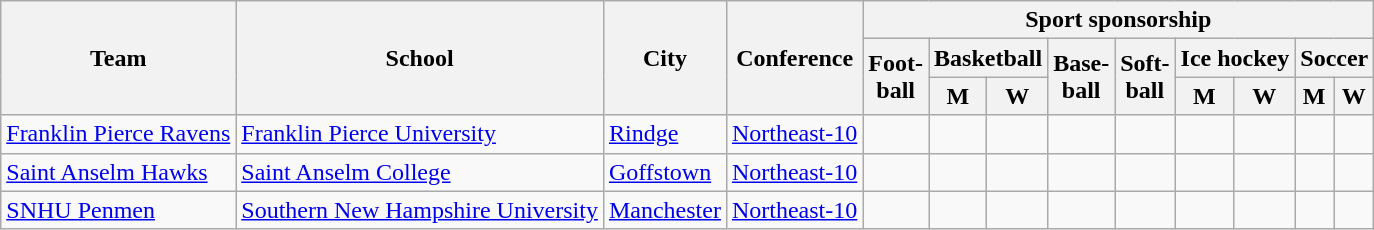<table class="sortable wikitable">
<tr>
<th rowspan=3>Team</th>
<th rowspan=3>School</th>
<th rowspan=3>City</th>
<th rowspan=3>Conference</th>
<th colspan=9>Sport sponsorship</th>
</tr>
<tr>
<th rowspan=2>Foot-<br>ball</th>
<th colspan=2>Basketball</th>
<th rowspan=2>Base-<br>ball</th>
<th rowspan=2>Soft-<br>ball</th>
<th colspan=2>Ice hockey</th>
<th colspan=2>Soccer</th>
</tr>
<tr>
<th>M</th>
<th>W</th>
<th>M</th>
<th>W</th>
<th>M</th>
<th>W</th>
</tr>
<tr>
<td><a href='#'>Franklin Pierce Ravens</a></td>
<td><a href='#'>Franklin Pierce University</a></td>
<td><a href='#'>Rindge</a></td>
<td><a href='#'>Northeast-10</a></td>
<td></td>
<td></td>
<td></td>
<td></td>
<td></td>
<td></td>
<td> </td>
<td></td>
<td></td>
</tr>
<tr>
<td><a href='#'>Saint Anselm Hawks</a></td>
<td><a href='#'>Saint Anselm College</a></td>
<td><a href='#'>Goffstown</a></td>
<td><a href='#'>Northeast-10</a></td>
<td></td>
<td></td>
<td></td>
<td></td>
<td></td>
<td></td>
<td> </td>
<td></td>
<td></td>
</tr>
<tr>
<td><a href='#'>SNHU Penmen</a></td>
<td><a href='#'>Southern New Hampshire University</a></td>
<td><a href='#'>Manchester</a></td>
<td><a href='#'>Northeast-10</a></td>
<td></td>
<td></td>
<td></td>
<td></td>
<td></td>
<td></td>
<td></td>
<td></td>
<td></td>
</tr>
</table>
